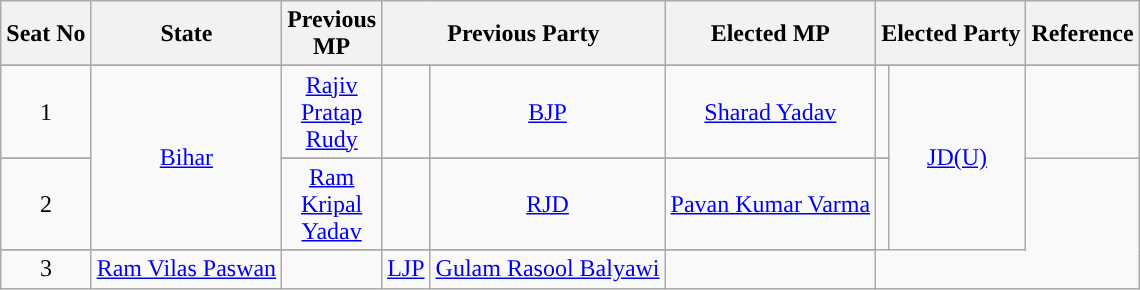<table class="wikitable">
<tr>
<th>Seat No</th>
<th>State</th>
<th>Previous MP</th>
<th colspan=2>Previous Party</th>
<th>Elected MP</th>
<th colspan=2>Elected Party</th>
<th>Reference</th>
</tr>
<tr style="text-align:center;">
</tr>
<tr style="text-align:center;">
<td>1</td>
<td rowspan=3><a href='#'>Bihar</a></td>
<td><a href='#'>Rajiv Pratap Rudy</a></td>
<td width="1px"></td>
<td><a href='#'>BJP</a></td>
<td><a href='#'>Sharad Yadav</a></td>
<td width="1px"></td>
<td rowspan=3><a href='#'>JD(U)</a></td>
<td rowspan=1></td>
</tr>
<tr>
</tr>
<tr style="text-align:center;">
<td>2</td>
<td><a href='#'>Ram Kripal Yadav</a></td>
<td width="1px"></td>
<td><a href='#'>RJD</a></td>
<td><a href='#'>Pavan Kumar Varma</a></td>
<td rowspan=1></td>
</tr>
<tr>
</tr>
<tr style="text-align:center;">
<td>3</td>
<td><a href='#'>Ram Vilas Paswan</a></td>
<td width="1px"></td>
<td><a href='#'>LJP</a></td>
<td><a href='#'>Gulam Rasool Balyawi</a></td>
<td rowspan=1></td>
</tr>
</table>
